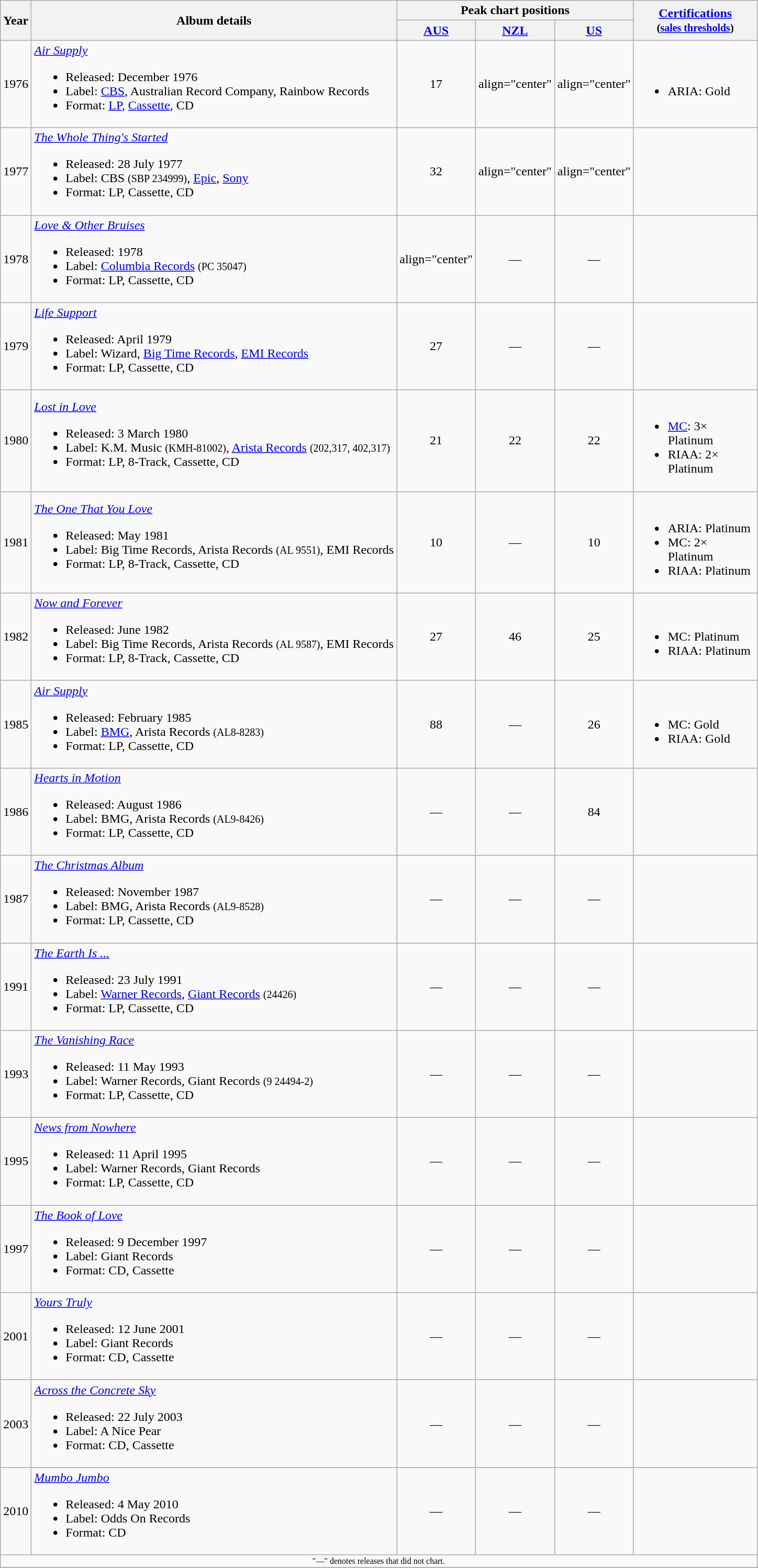<table class="wikitable">
<tr>
<th rowspan="2">Year</th>
<th rowspan="2">Album details</th>
<th colspan="3">Peak chart positions</th>
<th rowspan="2" width="150"><a href='#'>Certifications</a><br><small>(<a href='#'>sales thresholds</a>)</small></th>
</tr>
<tr>
<th style="width:3em"><a href='#'>AUS</a><br></th>
<th style="width:3em"><a href='#'>NZL</a><br></th>
<th style="width:3em"><a href='#'>US</a><br></th>
</tr>
<tr>
<td>1976</td>
<td><em><a href='#'>Air Supply</a></em><br><ul><li>Released: December 1976</li><li>Label: <a href='#'>CBS</a>, Australian Record Company, Rainbow Records</li><li>Format: <a href='#'>LP</a>, <a href='#'>Cassette</a>, CD</li></ul></td>
<td align="center">17</td>
<td>align="center" </td>
<td>align="center" </td>
<td><br><ul><li>ARIA: Gold</li></ul></td>
</tr>
<tr>
<td>1977</td>
<td><em><a href='#'>The Whole Thing's Started</a></em><br><ul><li>Released: 28 July 1977</li><li>Label: CBS <small>(SBP 234999)</small>, <a href='#'>Epic</a>, <a href='#'>Sony</a></li><li>Format: LP, Cassette, CD</li></ul></td>
<td align="center">32</td>
<td>align="center" </td>
<td>align="center" </td>
<td></td>
</tr>
<tr>
<td>1978</td>
<td><em><a href='#'>Love & Other Bruises</a></em><br><ul><li>Released: 1978</li><li>Label: <a href='#'>Columbia Records</a> <small>(PC 35047)</small></li><li>Format: LP, Cassette, CD</li></ul></td>
<td>align="center" </td>
<td align="center">—</td>
<td align="center">—</td>
<td></td>
</tr>
<tr>
<td>1979</td>
<td><em><a href='#'>Life Support</a></em><br><ul><li>Released: April 1979</li><li>Label: Wizard, <a href='#'>Big Time Records</a>, <a href='#'>EMI Records</a></li><li>Format: LP, Cassette, CD</li></ul></td>
<td align="center">27</td>
<td align="center">—</td>
<td align="center">—</td>
<td></td>
</tr>
<tr>
<td>1980</td>
<td><em><a href='#'>Lost in Love</a></em><br><ul><li>Released: 3 March 1980</li><li>Label: K.M. Music <small>(KMH-81002)</small>, <a href='#'>Arista Records</a> <small>(202,317, 402,317)</small></li><li>Format: LP, 8-Track, Cassette, CD</li></ul></td>
<td align="center">21</td>
<td align="center">22</td>
<td align="center">22</td>
<td><br><ul><li><a href='#'>MC</a>: 3× Platinum</li><li>RIAA: 2× Platinum</li></ul></td>
</tr>
<tr>
<td>1981</td>
<td><em><a href='#'>The One That You Love</a></em><br><ul><li>Released: May 1981</li><li>Label: Big Time Records, Arista Records <small>(AL 9551)</small>, EMI Records</li><li>Format: LP, 8-Track, Cassette, CD</li></ul></td>
<td align="center">10</td>
<td align="center">—</td>
<td align="center">10</td>
<td><br><ul><li>ARIA: Platinum</li><li>MC: 2× Platinum</li><li>RIAA: Platinum</li></ul></td>
</tr>
<tr>
<td>1982</td>
<td><em><a href='#'>Now and Forever</a></em><br><ul><li>Released: June 1982</li><li>Label: Big Time Records, Arista Records <small>(AL 9587)</small>, EMI Records</li><li>Format: LP, 8-Track, Cassette, CD</li></ul></td>
<td align="center">27</td>
<td align="center">46</td>
<td align="center">25</td>
<td><br><ul><li>MC: Platinum</li><li>RIAA: Platinum</li></ul></td>
</tr>
<tr>
<td>1985</td>
<td><em><a href='#'>Air Supply</a></em><br><ul><li>Released: February 1985</li><li>Label: <a href='#'>BMG</a>, Arista Records <small>(AL8-8283)</small></li><li>Format: LP, Cassette, CD</li></ul></td>
<td align="center">88</td>
<td align="center">—</td>
<td align="center">26</td>
<td><br><ul><li>MC: Gold</li><li>RIAA: Gold</li></ul></td>
</tr>
<tr>
<td>1986</td>
<td><em><a href='#'>Hearts in Motion</a></em><br><ul><li>Released: August 1986</li><li>Label: BMG, Arista Records <small>(AL9-8426)</small></li><li>Format: LP, Cassette, CD</li></ul></td>
<td align="center">—</td>
<td align="center">—</td>
<td align="center">84</td>
<td></td>
</tr>
<tr>
<td>1987</td>
<td><em><a href='#'>The Christmas Album</a></em><br><ul><li>Released: November 1987</li><li>Label: BMG, Arista Records <small>(AL9-8528)</small></li><li>Format: LP, Cassette, CD</li></ul></td>
<td align="center">—</td>
<td align="center">—</td>
<td align="center">—</td>
<td></td>
</tr>
<tr>
<td>1991</td>
<td><em><a href='#'>The Earth Is&nbsp;...</a></em><br><ul><li>Released: 23 July 1991</li><li>Label: <a href='#'>Warner Records</a>, <a href='#'>Giant Records</a> <small>(24426)</small></li><li>Format: LP, Cassette, CD</li></ul></td>
<td align="center">—</td>
<td align="center">—</td>
<td align="center">—</td>
<td></td>
</tr>
<tr>
<td>1993</td>
<td><em><a href='#'>The Vanishing Race</a></em><br><ul><li>Released: 11 May 1993</li><li>Label: Warner Records, Giant Records <small>(9 24494-2)</small></li><li>Format: LP, Cassette, CD</li></ul></td>
<td align="center">—</td>
<td align="center">—</td>
<td align="center">—</td>
<td></td>
</tr>
<tr>
<td>1995</td>
<td><em><a href='#'>News from Nowhere</a></em><br><ul><li>Released: 11 April 1995</li><li>Label: Warner Records, Giant Records</li><li>Format: LP, Cassette, CD</li></ul></td>
<td align="center">—</td>
<td align="center">—</td>
<td align="center">—</td>
<td></td>
</tr>
<tr>
<td>1997</td>
<td><em><a href='#'>The Book of Love</a></em><br><ul><li>Released: 9 December 1997</li><li>Label: Giant Records</li><li>Format: CD, Cassette</li></ul></td>
<td align="center">—</td>
<td align="center">—</td>
<td align="center">—</td>
<td></td>
</tr>
<tr>
<td>2001</td>
<td><em><a href='#'>Yours Truly</a></em><br><ul><li>Released: 12 June 2001</li><li>Label: Giant Records</li><li>Format: CD, Cassette</li></ul></td>
<td align="center">—</td>
<td align="center">—</td>
<td align="center">—</td>
<td></td>
</tr>
<tr>
<td>2003</td>
<td><em><a href='#'>Across the Concrete Sky</a></em><br><ul><li>Released: 22 July 2003</li><li>Label: A Nice Pear</li><li>Format: CD, Cassette</li></ul></td>
<td align="center">—</td>
<td align="center">—</td>
<td align="center">—</td>
<td></td>
</tr>
<tr>
<td>2010</td>
<td><em><a href='#'>Mumbo Jumbo</a></em><br><ul><li>Released: 4 May 2010</li><li>Label: Odds On Records</li><li>Format: CD</li></ul></td>
<td align="center">—</td>
<td align="center">—</td>
<td align="center">—</td>
<td></td>
</tr>
<tr>
<td align="center" colspan="6" style="font-size: 8pt">"—" denotes releases that did not chart.</td>
</tr>
<tr>
</tr>
</table>
